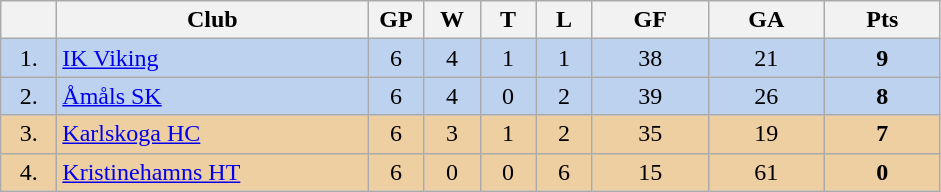<table class="wikitable">
<tr>
<th width="30"></th>
<th width="200">Club</th>
<th width="30">GP</th>
<th width="30">W</th>
<th width="30">T</th>
<th width="30">L</th>
<th width="70">GF</th>
<th width="70">GA</th>
<th width="70">Pts</th>
</tr>
<tr bgcolor="#BCD2EE" align="center">
<td>1.</td>
<td align="left"><a href='#'>IK Viking</a></td>
<td>6</td>
<td>4</td>
<td>1</td>
<td>1</td>
<td>38</td>
<td>21</td>
<td><strong>9</strong></td>
</tr>
<tr bgcolor="#BCD2EE" align="center">
<td>2.</td>
<td align="left"><a href='#'>Åmåls SK</a></td>
<td>6</td>
<td>4</td>
<td>0</td>
<td>2</td>
<td>39</td>
<td>26</td>
<td><strong>8</strong></td>
</tr>
<tr bgcolor="#EECFA1" align="center">
<td>3.</td>
<td align="left"><a href='#'>Karlskoga HC</a></td>
<td>6</td>
<td>3</td>
<td>1</td>
<td>2</td>
<td>35</td>
<td>19</td>
<td><strong>7</strong></td>
</tr>
<tr bgcolor="#EECFA1" align="center">
<td>4.</td>
<td align="left"><a href='#'>Kristinehamns HT</a></td>
<td>6</td>
<td>0</td>
<td>0</td>
<td>6</td>
<td>15</td>
<td>61</td>
<td><strong>0</strong></td>
</tr>
</table>
